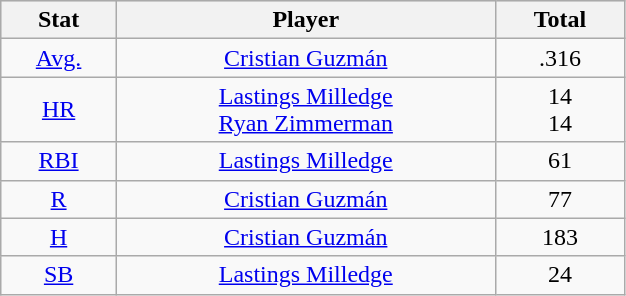<table class="wikitable" style="width:33%;">
<tr style="text-align:center; background:#ddd;">
<th>Stat</th>
<th>Player</th>
<th>Total</th>
</tr>
<tr align=center>
<td><a href='#'>Avg.</a></td>
<td><a href='#'>Cristian Guzmán</a></td>
<td>.316</td>
</tr>
<tr align=center>
<td><a href='#'>HR</a></td>
<td><a href='#'>Lastings Milledge</a><br><a href='#'>Ryan Zimmerman</a></td>
<td>14<br>14</td>
</tr>
<tr align=center>
<td><a href='#'>RBI</a></td>
<td><a href='#'>Lastings Milledge</a></td>
<td>61</td>
</tr>
<tr align=center>
<td><a href='#'>R</a></td>
<td><a href='#'>Cristian Guzmán</a></td>
<td>77</td>
</tr>
<tr align=center>
<td><a href='#'>H</a></td>
<td><a href='#'>Cristian Guzmán</a></td>
<td>183</td>
</tr>
<tr align=center>
<td><a href='#'>SB</a></td>
<td><a href='#'>Lastings Milledge</a></td>
<td>24</td>
</tr>
</table>
